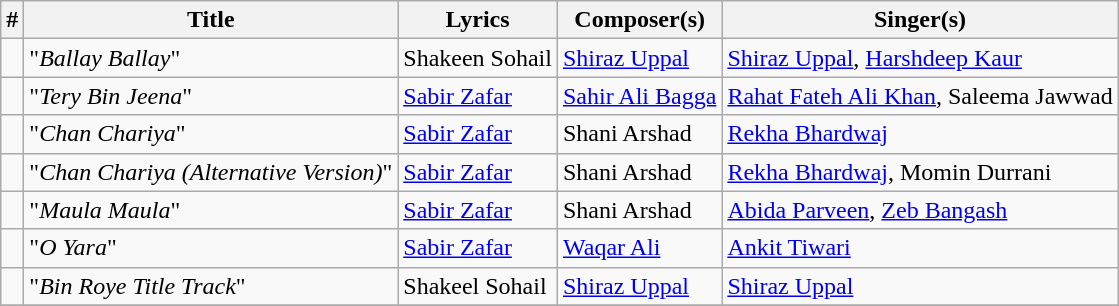<table class="wikitable">
<tr>
<th>#</th>
<th>Title</th>
<th>Lyrics</th>
<th>Composer(s)</th>
<th>Singer(s)</th>
</tr>
<tr>
<td></td>
<td>"<em>Ballay Ballay</em>"</td>
<td>Shakeen Sohail</td>
<td><a href='#'>Shiraz Uppal</a></td>
<td><a href='#'>Shiraz Uppal</a>, <a href='#'>Harshdeep Kaur</a></td>
</tr>
<tr>
<td></td>
<td>"<em>Tery Bin Jeena</em>"</td>
<td><a href='#'>Sabir Zafar</a></td>
<td><a href='#'>Sahir Ali Bagga</a></td>
<td><a href='#'>Rahat Fateh Ali Khan</a>, Saleema Jawwad</td>
</tr>
<tr>
<td></td>
<td>"<em>Chan Chariya</em>"</td>
<td><a href='#'>Sabir Zafar</a></td>
<td>Shani Arshad</td>
<td><a href='#'>Rekha Bhardwaj</a></td>
</tr>
<tr>
<td></td>
<td>"<em>Chan Chariya (Alternative Version)</em>"</td>
<td><a href='#'>Sabir Zafar</a></td>
<td>Shani Arshad</td>
<td><a href='#'>Rekha Bhardwaj</a>, Momin Durrani</td>
</tr>
<tr>
<td></td>
<td>"<em>Maula Maula</em>"</td>
<td><a href='#'>Sabir Zafar</a></td>
<td>Shani Arshad</td>
<td><a href='#'>Abida Parveen</a>, <a href='#'>Zeb Bangash</a></td>
</tr>
<tr>
<td></td>
<td>"<em>O Yara</em>"</td>
<td><a href='#'>Sabir Zafar</a></td>
<td><a href='#'>Waqar Ali</a></td>
<td><a href='#'>Ankit Tiwari</a></td>
</tr>
<tr>
<td></td>
<td>"<em>Bin Roye Title Track</em>"</td>
<td>Shakeel Sohail</td>
<td><a href='#'>Shiraz Uppal</a></td>
<td><a href='#'>Shiraz Uppal</a></td>
</tr>
<tr>
</tr>
</table>
